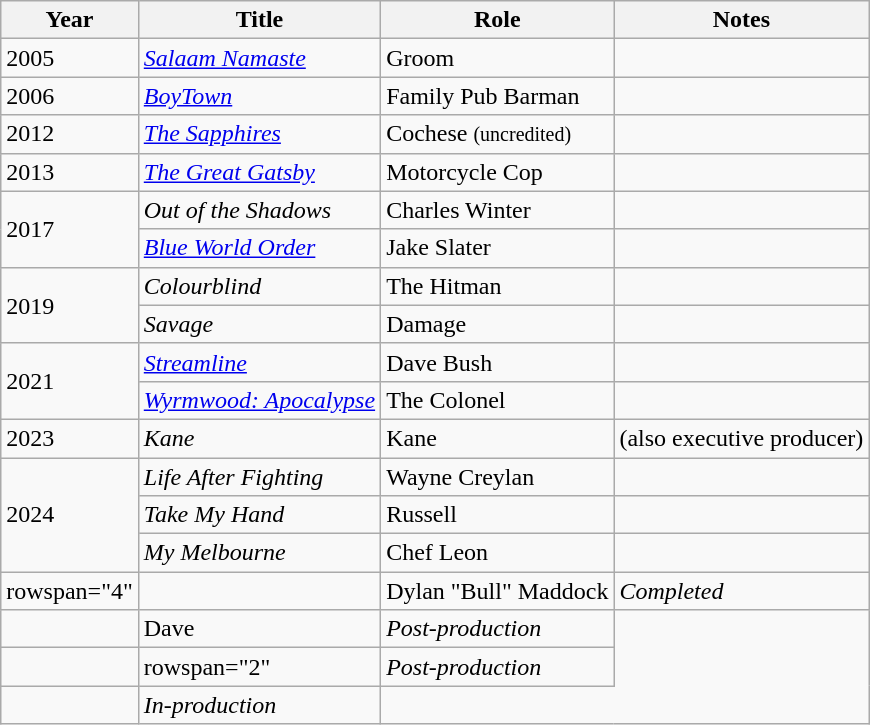<table class="wikitable sortable">
<tr>
<th>Year</th>
<th>Title</th>
<th>Role</th>
<th class="unsortable">Notes</th>
</tr>
<tr>
<td>2005</td>
<td><em><a href='#'>Salaam Namaste</a></em></td>
<td>Groom</td>
<td></td>
</tr>
<tr>
<td>2006</td>
<td><em><a href='#'>BoyTown</a></em></td>
<td>Family Pub Barman</td>
<td></td>
</tr>
<tr>
<td>2012</td>
<td><em><a href='#'>The Sapphires</a></em></td>
<td>Cochese <small>(uncredited)</small></td>
<td></td>
</tr>
<tr>
<td>2013</td>
<td><em><a href='#'>The Great Gatsby</a></em></td>
<td>Motorcycle Cop</td>
<td></td>
</tr>
<tr>
<td rowspan="2">2017</td>
<td><em>Out of the Shadows</em></td>
<td>Charles Winter</td>
<td></td>
</tr>
<tr>
<td><em><a href='#'>Blue World Order</a></em></td>
<td>Jake Slater</td>
<td></td>
</tr>
<tr>
<td rowspan="2">2019</td>
<td><em>Colourblind</em></td>
<td>The Hitman</td>
<td></td>
</tr>
<tr>
<td><em>Savage</em></td>
<td>Damage</td>
<td></td>
</tr>
<tr>
<td rowspan="2">2021</td>
<td><em><a href='#'>Streamline</a></em></td>
<td>Dave Bush</td>
<td></td>
</tr>
<tr>
<td><em><a href='#'>Wyrmwood: Apocalypse</a></em></td>
<td>The Colonel</td>
<td></td>
</tr>
<tr>
<td>2023</td>
<td><em>Kane</em></td>
<td>Kane</td>
<td>(also executive producer)</td>
</tr>
<tr>
<td rowspan="3">2024</td>
<td><em>Life After Fighting</em></td>
<td>Wayne Creylan</td>
<td></td>
</tr>
<tr>
<td><em>Take My Hand</em></td>
<td>Russell</td>
<td></td>
</tr>
<tr>
<td><em>My Melbourne</em></td>
<td>Chef Leon</td>
<td></td>
</tr>
<tr>
<td>rowspan="4" </td>
<td></td>
<td>Dylan "Bull" Maddock</td>
<td><em>Completed</em></td>
</tr>
<tr>
<td></td>
<td>Dave</td>
<td><em>Post-production</em></td>
</tr>
<tr>
<td></td>
<td>rowspan="2" </td>
<td><em>Post-production</em></td>
</tr>
<tr>
<td></td>
<td><em>In-production</em></td>
</tr>
</table>
